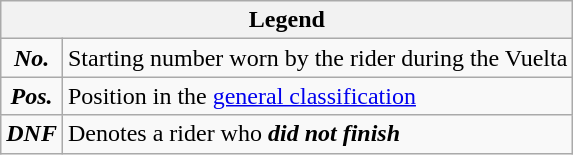<table class="wikitable">
<tr>
<th colspan=2>Legend</th>
</tr>
<tr>
<td align=center><strong><em>No.</em></strong></td>
<td>Starting number worn by the rider during the Vuelta</td>
</tr>
<tr>
<td align=center><strong><em>Pos.</em></strong></td>
<td>Position in the <a href='#'>general classification</a></td>
</tr>
<tr>
<td align=center><strong><em>DNF</em></strong></td>
<td>Denotes a rider who <strong><em>did not finish</em></strong></td>
</tr>
</table>
